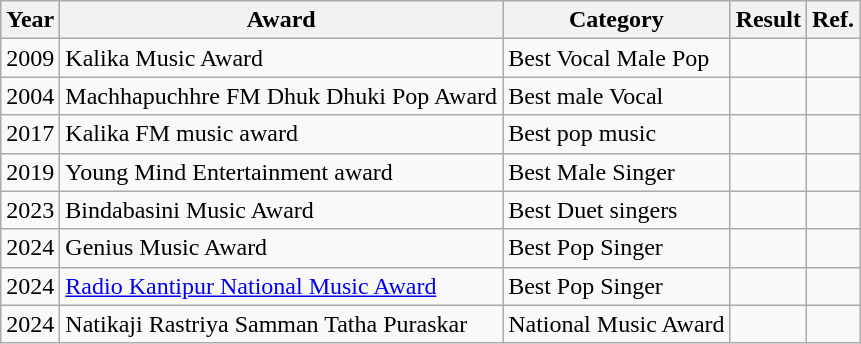<table class="wikitable sortable">
<tr>
<th>Year</th>
<th>Award</th>
<th>Category</th>
<th>Result</th>
<th>Ref.</th>
</tr>
<tr>
<td>2009</td>
<td>Kalika Music Award</td>
<td>Best Vocal Male Pop</td>
<td></td>
<td></td>
</tr>
<tr>
<td>2004</td>
<td>Machhapuchhre FM Dhuk Dhuki Pop Award</td>
<td>Best male Vocal</td>
<td></td>
<td></td>
</tr>
<tr>
<td>2017</td>
<td>Kalika FM music award</td>
<td>Best pop music</td>
<td></td>
<td></td>
</tr>
<tr>
<td>2019</td>
<td>Young Mind Entertainment award</td>
<td>Best Male Singer</td>
<td></td>
<td></td>
</tr>
<tr>
<td>2023</td>
<td>Bindabasini Music Award</td>
<td>Best Duet singers</td>
<td></td>
<td></td>
</tr>
<tr>
<td>2024</td>
<td>Genius Music Award</td>
<td>Best Pop Singer</td>
<td></td>
<td></td>
</tr>
<tr>
<td>2024</td>
<td><a href='#'>Radio Kantipur National Music Award</a></td>
<td>Best Pop Singer</td>
<td></td>
<td></td>
</tr>
<tr>
<td>2024</td>
<td>Natikaji Rastriya Samman Tatha Puraskar</td>
<td>National Music Award</td>
<td></td>
<td></td>
</tr>
</table>
